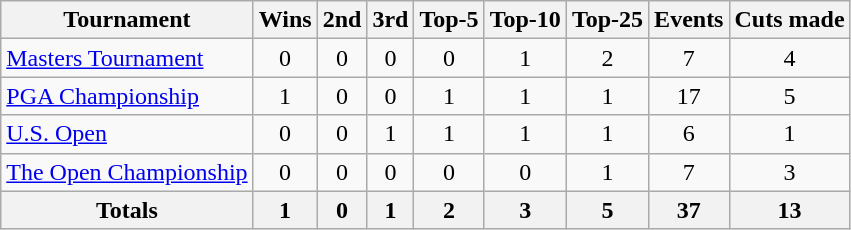<table class=wikitable style=text-align:center>
<tr>
<th>Tournament</th>
<th>Wins</th>
<th>2nd</th>
<th>3rd</th>
<th>Top-5</th>
<th>Top-10</th>
<th>Top-25</th>
<th>Events</th>
<th>Cuts made</th>
</tr>
<tr>
<td align=left><a href='#'>Masters Tournament</a></td>
<td>0</td>
<td>0</td>
<td>0</td>
<td>0</td>
<td>1</td>
<td>2</td>
<td>7</td>
<td>4</td>
</tr>
<tr>
<td align=left><a href='#'>PGA Championship</a></td>
<td>1</td>
<td>0</td>
<td>0</td>
<td>1</td>
<td>1</td>
<td>1</td>
<td>17</td>
<td>5</td>
</tr>
<tr>
<td align=left><a href='#'>U.S. Open</a></td>
<td>0</td>
<td>0</td>
<td>1</td>
<td>1</td>
<td>1</td>
<td>1</td>
<td>6</td>
<td>1</td>
</tr>
<tr>
<td align=left><a href='#'>The Open Championship</a></td>
<td>0</td>
<td>0</td>
<td>0</td>
<td>0</td>
<td>0</td>
<td>1</td>
<td>7</td>
<td>3</td>
</tr>
<tr>
<th>Totals</th>
<th>1</th>
<th>0</th>
<th>1</th>
<th>2</th>
<th>3</th>
<th>5</th>
<th>37</th>
<th>13</th>
</tr>
</table>
